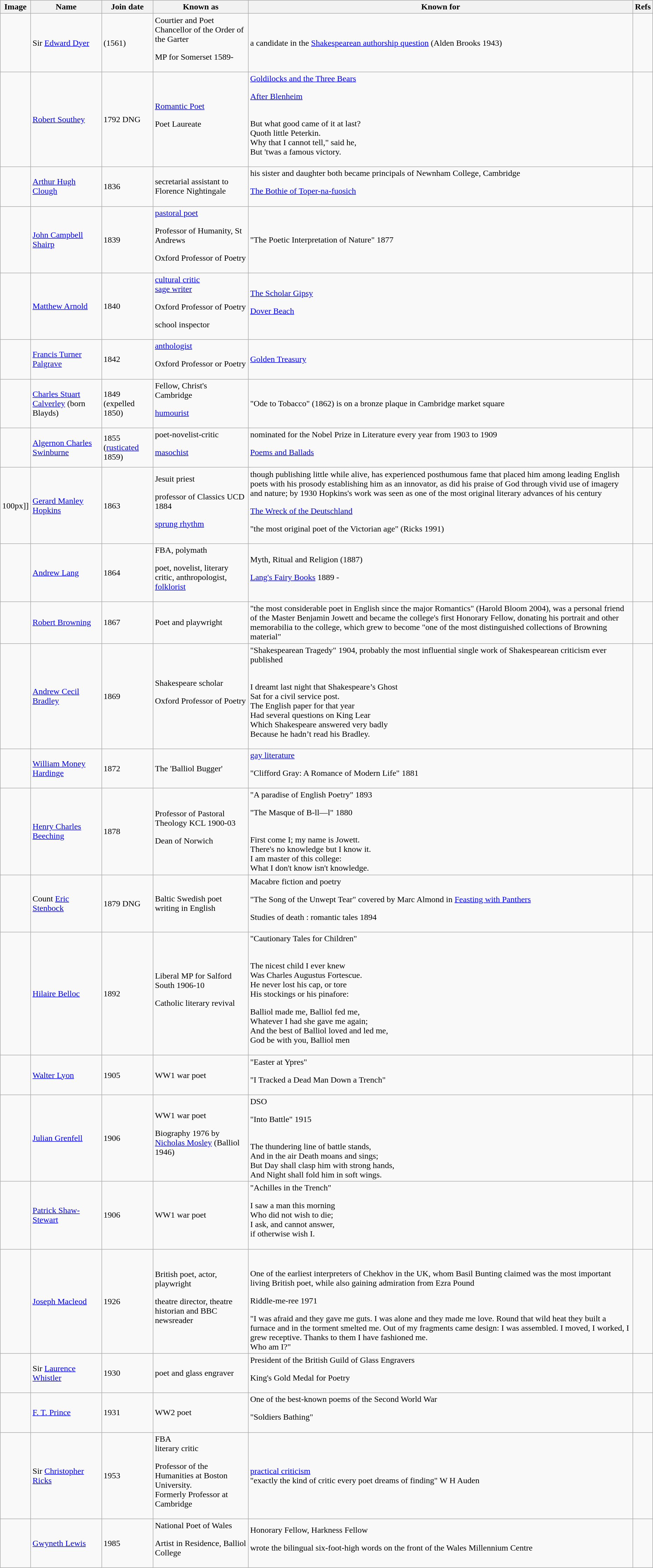<table class="wikitable sortable">
<tr>
<th scope=col class="unsortable">Image</th>
<th scope=col>Name</th>
<th scope=col>Join date</th>
<th scope=col>Known as</th>
<th scope=col>Known for</th>
<th scope=col>Refs</th>
</tr>
<tr>
<td></td>
<td>Sir <a href='#'>Edward Dyer</a></td>
<td>(1561)</td>
<td>Courtier and Poet Chancellor of the Order of the Garter<p>MP for Somerset 1589-</p></td>
<td>a candidate in the <a href='#'>Shakespearean authorship question</a> (Alden Brooks 1943)</td>
<td></td>
</tr>
<tr>
<td></td>
<td><a href='#'>Robert Southey</a></td>
<td>1792 DNG</td>
<td><a href='#'>Romantic Poet</a><p>Poet Laureate</p></td>
<td><a href='#'>Goldilocks and the Three Bears</a><p><a href='#'>After Blenheim</a></p><p><br>But what good came of it at last?<br>
Quoth little Peterkin.<br>
Why that I cannot tell," said he,<br>
But 'twas a famous victory.<br>
</p></td>
<td></td>
</tr>
<tr>
<td></td>
<td><a href='#'>Arthur Hugh Clough</a></td>
<td>1836</td>
<td>secretarial assistant to Florence Nightingale</td>
<td>his sister and daughter both became principals of Newnham College, Cambridge<p><a href='#'>The Bothie of Toper-na-fuosich</a></p></td>
<td></td>
</tr>
<tr>
<td></td>
<td><a href='#'>John Campbell Shairp</a></td>
<td>1839</td>
<td><a href='#'>pastoral poet</a><p>Professor of Humanity, St Andrews</p><p>Oxford Professor of Poetry</p></td>
<td>"The Poetic Interpretation of Nature" 1877</td>
<td></td>
</tr>
<tr>
<td></td>
<td><a href='#'>Matthew Arnold</a></td>
<td>1840</td>
<td><a href='#'>cultural critic</a><br><a href='#'>sage writer</a><p>Oxford Professor of Poetry</p><p>school inspector</p></td>
<td><a href='#'>The Scholar Gipsy</a><p><a href='#'>Dover Beach</a></p></td>
<td></td>
</tr>
<tr>
<td></td>
<td><a href='#'>Francis Turner Palgrave</a></td>
<td>1842</td>
<td><a href='#'>anthologist</a><p>Oxford Professor or Poetry</p></td>
<td><a href='#'>Golden Treasury</a></td>
<td></td>
</tr>
<tr>
<td></td>
<td><a href='#'>Charles Stuart Calverley</a> (born Blayds)</td>
<td>1849 (expelled 1850)</td>
<td>Fellow, Christ's Cambridge<p><a href='#'>humourist</a></p></td>
<td>"Ode to Tobacco" (1862) is on a bronze plaque in Cambridge market square</td>
<td></td>
</tr>
<tr>
<td></td>
<td><a href='#'>Algernon Charles Swinburne</a></td>
<td>1855 (<a href='#'>rusticated</a> 1859)</td>
<td>poet-novelist-critic<p><a href='#'>masochist</a></p></td>
<td>nominated for the Nobel Prize in Literature every year from 1903 to 1909<p><a href='#'>Poems and Ballads</a></p></td>
<td></td>
</tr>
<tr>
<td [File:GerardManleyHopkins.jpg>100px]]</td>
<td><a href='#'>Gerard Manley Hopkins</a></td>
<td>1863</td>
<td>Jesuit priest<p>professor of Classics UCD 1884</p><p><a href='#'>sprung rhythm</a></p></td>
<td>though publishing little while alive, has experienced posthumous fame that placed him among leading English poets with his prosody establishing him as an innovator, as did his praise of God through vivid use of imagery and nature; by 1930 Hopkins's work was seen as one of the most original literary advances of his century<p><a href='#'>The Wreck of the Deutschland</a></p><p>"the most original poet of the Victorian age" (Ricks 1991)</p></td>
<td></td>
</tr>
<tr>
<td></td>
<td><a href='#'>Andrew Lang</a></td>
<td>1864</td>
<td>FBA, polymath<p>poet, novelist, literary critic, anthropologist, <a href='#'>folklorist</a></p></td>
<td>Myth, Ritual and Religion (1887) <p><a href='#'>Lang's Fairy Books</a> 1889 -</p></td>
<td></td>
</tr>
<tr>
<td></td>
<td><a href='#'>Robert Browning</a></td>
<td>1867</td>
<td>Poet and playwright</td>
<td>"the most considerable poet in English since the major Romantics" (Harold Bloom 2004), was a personal friend of the Master Benjamin Jowett and became the college's first Honorary Fellow, donating his portrait and other memorabilia to the college, which grew to become "one of the most distinguished collections of Browning material"</td>
<td></td>
</tr>
<tr>
<td></td>
<td><a href='#'>Andrew Cecil Bradley</a></td>
<td>1869</td>
<td>Shakespeare scholar<p>Oxford Professor of Poetry</p></td>
<td>"Shakespearean Tragedy" 1904, probably the most influential single work of Shakespearean criticism ever published <p><br>I dreamt last night that Shakespeare’s Ghost<br>
Sat for a civil service post.<br>
The English paper for that year<br>
Had several questions on King Lear<br>
Which Shakespeare answered very badly<br>
Because he hadn’t read his Bradley.<br>
</p></td>
<td></td>
</tr>
<tr>
<td></td>
<td><a href='#'>William Money Hardinge</a></td>
<td>1872</td>
<td>The 'Balliol Bugger'</td>
<td><a href='#'>gay literature</a><p>"Clifford Gray: A Romance of Modern Life" 1881</p></td>
<td></td>
</tr>
<tr>
<td></td>
<td><a href='#'>Henry Charles Beeching</a></td>
<td>1878</td>
<td>Professor of Pastoral Theology KCL 1900-03<p>Dean of Norwich</p></td>
<td>"A paradise of English Poetry" 1893<p>"The Masque of B-ll—l" 1880</p><br>First come I; my name is Jowett.<br>
There's no knowledge but I know it.<br>
I am master of this college:<br>
What I don't know isn't knowledge.<br></td>
<td></td>
</tr>
<tr>
<td></td>
<td>Count <a href='#'>Eric Stenbock</a></td>
<td>1879 DNG</td>
<td>Baltic Swedish poet writing in English</td>
<td>Macabre fiction and poetry<p>"The Song of the Unwept Tear" covered by Marc Almond in <a href='#'>Feasting with Panthers</a></p><p>Studies of death : romantic tales 1894</p></td>
<td></td>
</tr>
<tr>
<td></td>
<td><a href='#'>Hilaire Belloc</a></td>
<td>1892</td>
<td>Liberal MP for Salford South 1906-10<p>Catholic literary revival</p></td>
<td>"Cautionary Tales for Children"<p><br>The nicest child I ever knew<br>
Was Charles Augustus Fortescue.<br>
He never lost his cap, or tore<br>
His stockings or his pinafore:<br>
</p>
Balliol made me, Balliol fed me,<br>
Whatever I had she gave me again;<br>
And the best of Balliol loved and led me,<br>
God be with you, Balliol men<br>
</p></td>
<td></td>
</tr>
<tr>
<td></td>
<td><a href='#'>Walter Lyon</a></td>
<td>1905</td>
<td>WW1 war poet</td>
<td>"Easter at Ypres"<p>"I Tracked a Dead Man Down a Trench"</p></td>
<td></td>
</tr>
<tr>
<td></td>
<td><a href='#'>Julian Grenfell</a></td>
<td>1906</td>
<td>WW1 war poet<p>Biography 1976 by <a href='#'>Nicholas Mosley</a> (Balliol 1946)</p></td>
<td>DSO<p>"Into Battle" 1915</p><br>The thundering line of battle stands,<br>
And in the air Death moans and sings;<br>
But Day shall clasp him with strong hands,<br>
And Night shall fold him in soft wings.<br></td>
<td></td>
</tr>
<tr>
<td></td>
<td><a href='#'>Patrick Shaw-Stewart</a></td>
<td>1906</td>
<td>WW1 war poet</td>
<td>"Achilles in the Trench"<br><p>
I saw a man this morning<br>
Who did not wish to die;<br>
I ask, and cannot answer,<br>
if otherwise wish I.<br>
</p></td>
<td></td>
</tr>
<tr>
<td></td>
<td><a href='#'>Joseph Macleod</a></td>
<td>1926</td>
<td>British poet, actor, playwright<p>theatre director, theatre historian and BBC newsreader</p></td>
<td><br><p>One of the earliest interpreters of Chekhov in the UK, whom Basil Bunting claimed was the most important living British poet, while also gaining admiration from Ezra Pound</p>
<p>Riddle-me-ree 1971</p>
"I was afraid and they gave me guts.
I was alone and they made me love.
Round that wild heat they built a furnace
and in the torment smelted me.
Out of my fragments came design:
I was assembled. I moved, I worked,
I grew receptive. Thanks to them
I have fashioned me.
<br>Who am I?"</td>
<td></td>
</tr>
<tr>
<td></td>
<td>Sir <a href='#'>Laurence Whistler</a></td>
<td>1930</td>
<td>poet and glass engraver</td>
<td>President of the British Guild of Glass Engravers<p>King's Gold Medal for Poetry</p></td>
<td></td>
</tr>
<tr>
<td></td>
<td><a href='#'>F. T. Prince</a></td>
<td>1931</td>
<td>WW2 poet</td>
<td>One of the best-known poems of the Second World War<p>"Soldiers Bathing"</p></td>
<td></td>
</tr>
<tr>
<td></td>
<td>Sir <a href='#'>Christopher Ricks</a></td>
<td>1953</td>
<td>FBA<br>literary critic<p>Professor of the Humanities at Boston University.<br>Formerly Professor at Cambridge</p></td>
<td><a href='#'>practical criticism</a><br>"exactly the kind of critic every poet dreams of finding" W H Auden</td>
<td></td>
</tr>
<tr>
<td></td>
<td><a href='#'>Gwyneth Lewis</a></td>
<td>1985</td>
<td>National Poet of Wales<p>Artist in Residence, Balliol College</p></td>
<td>Honorary Fellow, Harkness Fellow <p>wrote the bilingual six-foot-high words on the front of the Wales Millennium Centre</p></td>
<td></td>
</tr>
</table>
